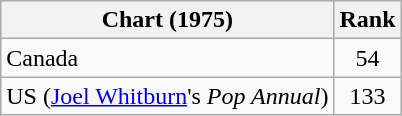<table class="wikitable">
<tr>
<th align="left">Chart (1975)</th>
<th style="text-align:center;">Rank</th>
</tr>
<tr>
<td>Canada</td>
<td style="text-align:center;">54</td>
</tr>
<tr>
<td>US (<a href='#'>Joel Whitburn</a>'s <em>Pop Annual</em>)</td>
<td style="text-align:center;">133</td>
</tr>
</table>
